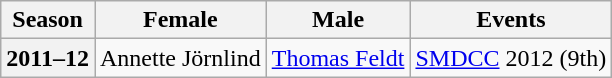<table class="wikitable">
<tr>
<th scope="col">Season</th>
<th scope="col">Female</th>
<th scope="col">Male</th>
<th scope="col">Events</th>
</tr>
<tr>
<th scope="row">2011–12</th>
<td>Annette Jörnlind</td>
<td><a href='#'>Thomas Feldt</a></td>
<td><a href='#'>SMDCC</a> 2012 (9th)</td>
</tr>
</table>
